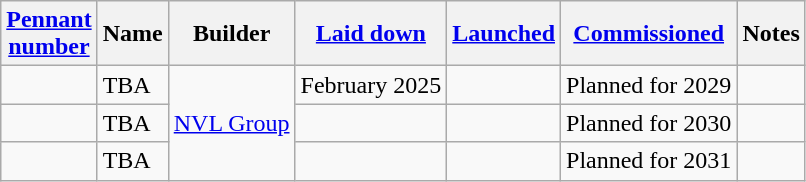<table class="wikitable">
<tr>
<th><a href='#'>Pennant<br>number</a></th>
<th>Name</th>
<th>Builder</th>
<th><a href='#'>Laid down</a></th>
<th><a href='#'>Launched</a></th>
<th><a href='#'>Commissioned</a></th>
<th>Notes</th>
</tr>
<tr>
<td></td>
<td>TBA</td>
<td rowspan=3 align=center><a href='#'>NVL Group</a></td>
<td>February 2025</td>
<td></td>
<td>Planned for 2029</td>
<td></td>
</tr>
<tr>
<td></td>
<td>TBA</td>
<td></td>
<td></td>
<td>Planned for 2030</td>
<td></td>
</tr>
<tr>
<td></td>
<td>TBA</td>
<td></td>
<td></td>
<td>Planned for 2031</td>
<td></td>
</tr>
</table>
